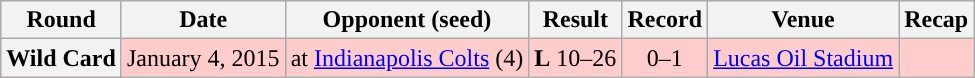<table class="wikitable" style="text-align:center">
<tr>
<th>Round</th>
<th>Date</th>
<th>Opponent (seed)</th>
<th>Result</th>
<th>Record</th>
<th>Venue</th>
<th>Recap</th>
</tr>
<tr style="background:#fcc">
<th>Wild Card</th>
<td>January 4, 2015</td>
<td>at <a href='#'>Indianapolis Colts</a> (4)</td>
<td><strong>L</strong> 10–26</td>
<td>0–1</td>
<td><a href='#'>Lucas Oil Stadium</a></td>
<td></td>
</tr>
</table>
